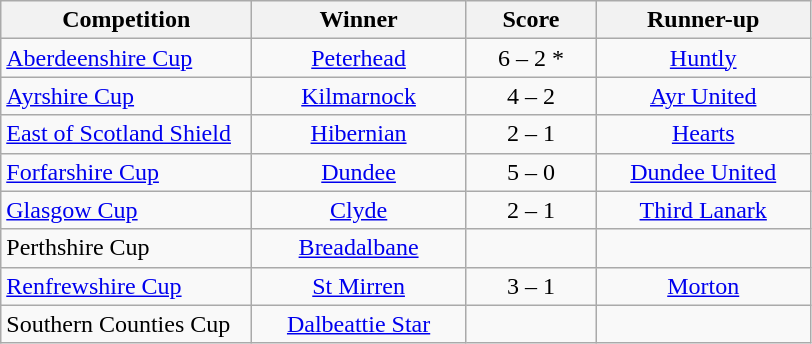<table class="wikitable" style="text-align: center;">
<tr>
<th width=160>Competition</th>
<th width=135>Winner</th>
<th width=80>Score</th>
<th width=135>Runner-up</th>
</tr>
<tr>
<td align=left><a href='#'>Aberdeenshire Cup</a></td>
<td><a href='#'>Peterhead</a></td>
<td>6 – 2 *</td>
<td><a href='#'>Huntly</a></td>
</tr>
<tr>
<td align=left><a href='#'>Ayrshire Cup</a></td>
<td><a href='#'>Kilmarnock</a></td>
<td>4 – 2</td>
<td><a href='#'>Ayr United</a></td>
</tr>
<tr>
<td align=left><a href='#'>East of Scotland Shield</a></td>
<td><a href='#'>Hibernian</a></td>
<td>2 – 1</td>
<td><a href='#'>Hearts</a></td>
</tr>
<tr>
<td align=left><a href='#'>Forfarshire Cup</a></td>
<td><a href='#'>Dundee</a></td>
<td>5 – 0</td>
<td><a href='#'>Dundee United</a></td>
</tr>
<tr>
<td align=left><a href='#'>Glasgow Cup</a></td>
<td><a href='#'>Clyde</a></td>
<td>2 – 1</td>
<td><a href='#'>Third Lanark</a></td>
</tr>
<tr>
<td align=left>Perthshire Cup</td>
<td><a href='#'>Breadalbane</a></td>
<td></td>
<td></td>
</tr>
<tr>
<td align=left><a href='#'>Renfrewshire Cup</a></td>
<td><a href='#'>St Mirren</a></td>
<td>3 – 1</td>
<td><a href='#'>Morton</a></td>
</tr>
<tr>
<td align=left>Southern Counties Cup</td>
<td><a href='#'>Dalbeattie Star</a></td>
<td></td>
<td></td>
</tr>
</table>
